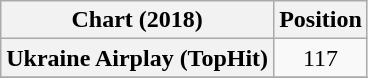<table class="wikitable plainrowheaders" style="text-align:center">
<tr>
<th scope="col">Chart (2018)</th>
<th scope="col">Position</th>
</tr>
<tr>
<th scope="row">Ukraine Airplay (TopHit)<br></th>
<td>117</td>
</tr>
<tr>
</tr>
</table>
